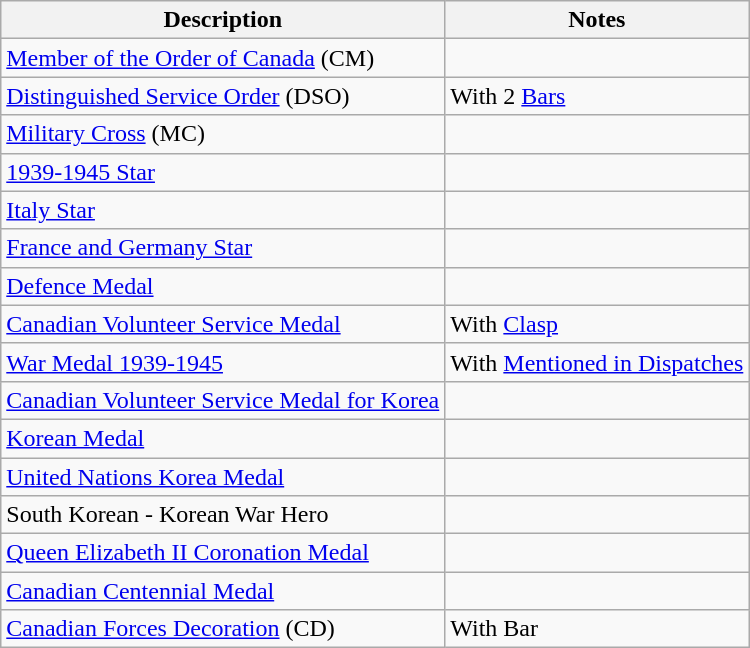<table class="wikitable">
<tr>
<th><strong>Description</strong></th>
<th><strong>Notes</strong></th>
</tr>
<tr>
<td><a href='#'>Member of the Order of Canada</a> (CM)</td>
<td></td>
</tr>
<tr>
<td><a href='#'>Distinguished Service Order</a> (DSO)</td>
<td>With 2 <a href='#'>Bars</a></td>
</tr>
<tr>
<td><a href='#'>Military Cross</a> (MC)</td>
<td></td>
</tr>
<tr>
<td><a href='#'>1939-1945 Star</a></td>
<td></td>
</tr>
<tr>
<td><a href='#'>Italy Star</a></td>
<td></td>
</tr>
<tr>
<td><a href='#'>France and Germany Star</a></td>
<td></td>
</tr>
<tr>
<td><a href='#'>Defence Medal</a></td>
<td></td>
</tr>
<tr>
<td><a href='#'>Canadian Volunteer Service Medal</a></td>
<td>With <a href='#'>Clasp</a></td>
</tr>
<tr>
<td><a href='#'>War Medal 1939-1945</a></td>
<td>With <a href='#'>Mentioned in Dispatches</a></td>
</tr>
<tr>
<td><a href='#'>Canadian Volunteer Service Medal for Korea</a></td>
<td></td>
</tr>
<tr>
<td><a href='#'>Korean Medal</a></td>
<td></td>
</tr>
<tr>
<td><a href='#'>United Nations Korea Medal</a></td>
<td></td>
</tr>
<tr>
<td>South Korean - Korean War Hero</td>
<td></td>
</tr>
<tr>
<td><a href='#'>Queen Elizabeth II Coronation Medal</a></td>
<td></td>
</tr>
<tr>
<td><a href='#'>Canadian Centennial Medal</a></td>
<td></td>
</tr>
<tr>
<td><a href='#'>Canadian Forces Decoration</a> (CD)</td>
<td>With Bar</td>
</tr>
</table>
